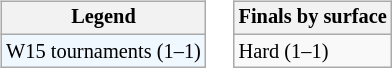<table>
<tr valign=top>
<td><br><table class=wikitable style=font-size:85%>
<tr>
<th>Legend</th>
</tr>
<tr style="background:#f0f8ff;">
<td>W15 tournaments (1–1)</td>
</tr>
</table>
</td>
<td><br><table class=wikitable style=font-size:85%>
<tr>
<th>Finals by surface</th>
</tr>
<tr>
<td>Hard (1–1)</td>
</tr>
</table>
</td>
</tr>
</table>
